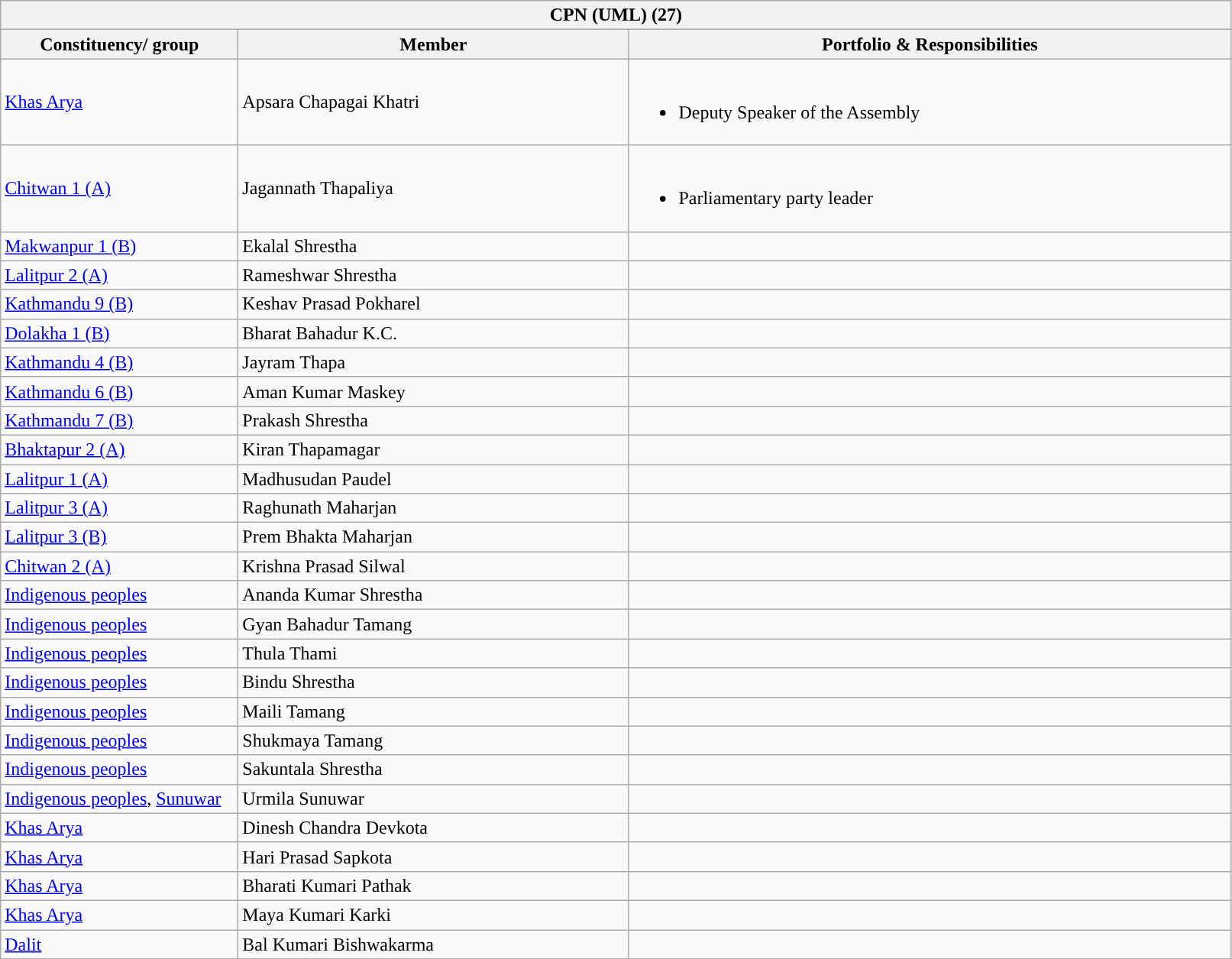<table class="wikitable sortable mw-collapsible mw-collapsed">
<tr>
<th colspan="3" style="width: 800pt; background:">CPN (UML) (27)</th>
</tr>
<tr>
<th style="width:150pt;">Constituency/ group</th>
<th style="width:250pt;">Member</th>
<th>Portfolio & Responsibilities</th>
</tr>
<tr>
<td><a href='#'>Khas Arya</a></td>
<td>Apsara Chapagai Khatri</td>
<td><br><ul><li>Deputy Speaker of the Assembly</li></ul></td>
</tr>
<tr>
<td><a href='#'>Chitwan 1 (A)</a></td>
<td>Jagannath Thapaliya</td>
<td><br><ul><li>Parliamentary party leader</li></ul></td>
</tr>
<tr>
<td><a href='#'>Makwanpur 1 (B)</a></td>
<td>Ekalal Shrestha</td>
<td></td>
</tr>
<tr>
<td><a href='#'>Lalitpur 2 (A)</a></td>
<td>Rameshwar Shrestha</td>
<td></td>
</tr>
<tr>
<td><a href='#'>Kathmandu 9 (B)</a></td>
<td>Keshav Prasad Pokharel</td>
<td></td>
</tr>
<tr>
<td><a href='#'>Dolakha 1 (B)</a></td>
<td>Bharat Bahadur K.C.</td>
<td></td>
</tr>
<tr>
<td><a href='#'>Kathmandu 4 (B)</a></td>
<td>Jayram Thapa</td>
<td></td>
</tr>
<tr>
<td><a href='#'>Kathmandu 6 (B)</a></td>
<td>Aman Kumar Maskey</td>
<td></td>
</tr>
<tr>
<td><a href='#'>Kathmandu 7 (B)</a></td>
<td>Prakash Shrestha</td>
<td></td>
</tr>
<tr>
<td><a href='#'>Bhaktapur 2 (A)</a></td>
<td>Kiran Thapamagar</td>
<td></td>
</tr>
<tr>
<td><a href='#'>Lalitpur 1 (A)</a></td>
<td>Madhusudan Paudel</td>
<td></td>
</tr>
<tr>
<td><a href='#'>Lalitpur 3 (A)</a></td>
<td>Raghunath Maharjan</td>
<td></td>
</tr>
<tr>
<td><a href='#'>Lalitpur 3 (B)</a></td>
<td>Prem Bhakta Maharjan</td>
<td></td>
</tr>
<tr>
<td><a href='#'>Chitwan 2 (A)</a></td>
<td>Krishna Prasad Silwal</td>
<td></td>
</tr>
<tr>
<td><a href='#'>Indigenous peoples</a></td>
<td>Ananda Kumar Shrestha</td>
<td></td>
</tr>
<tr>
<td><a href='#'>Indigenous peoples</a></td>
<td>Gyan Bahadur Tamang</td>
<td></td>
</tr>
<tr>
<td><a href='#'>Indigenous peoples</a></td>
<td>Thula Thami</td>
<td></td>
</tr>
<tr>
<td><a href='#'>Indigenous peoples</a></td>
<td>Bindu Shrestha</td>
<td></td>
</tr>
<tr>
<td><a href='#'>Indigenous peoples</a></td>
<td>Maili Tamang</td>
<td></td>
</tr>
<tr>
<td><a href='#'>Indigenous peoples</a></td>
<td>Shukmaya Tamang</td>
<td></td>
</tr>
<tr>
<td><a href='#'>Indigenous peoples</a></td>
<td>Sakuntala Shrestha</td>
<td></td>
</tr>
<tr>
<td><a href='#'>Indigenous peoples</a>, <a href='#'>Sunuwar</a></td>
<td>Urmila Sunuwar</td>
<td></td>
</tr>
<tr>
<td><a href='#'>Khas Arya</a></td>
<td>Dinesh Chandra Devkota</td>
<td></td>
</tr>
<tr>
<td><a href='#'>Khas Arya</a></td>
<td>Hari Prasad Sapkota</td>
<td></td>
</tr>
<tr>
<td><a href='#'>Khas Arya</a></td>
<td>Bharati Kumari Pathak</td>
<td></td>
</tr>
<tr>
<td><a href='#'>Khas Arya</a></td>
<td>Maya Kumari Karki</td>
<td></td>
</tr>
<tr>
<td><a href='#'>Dalit</a></td>
<td>Bal Kumari Bishwakarma</td>
<td></td>
</tr>
</table>
